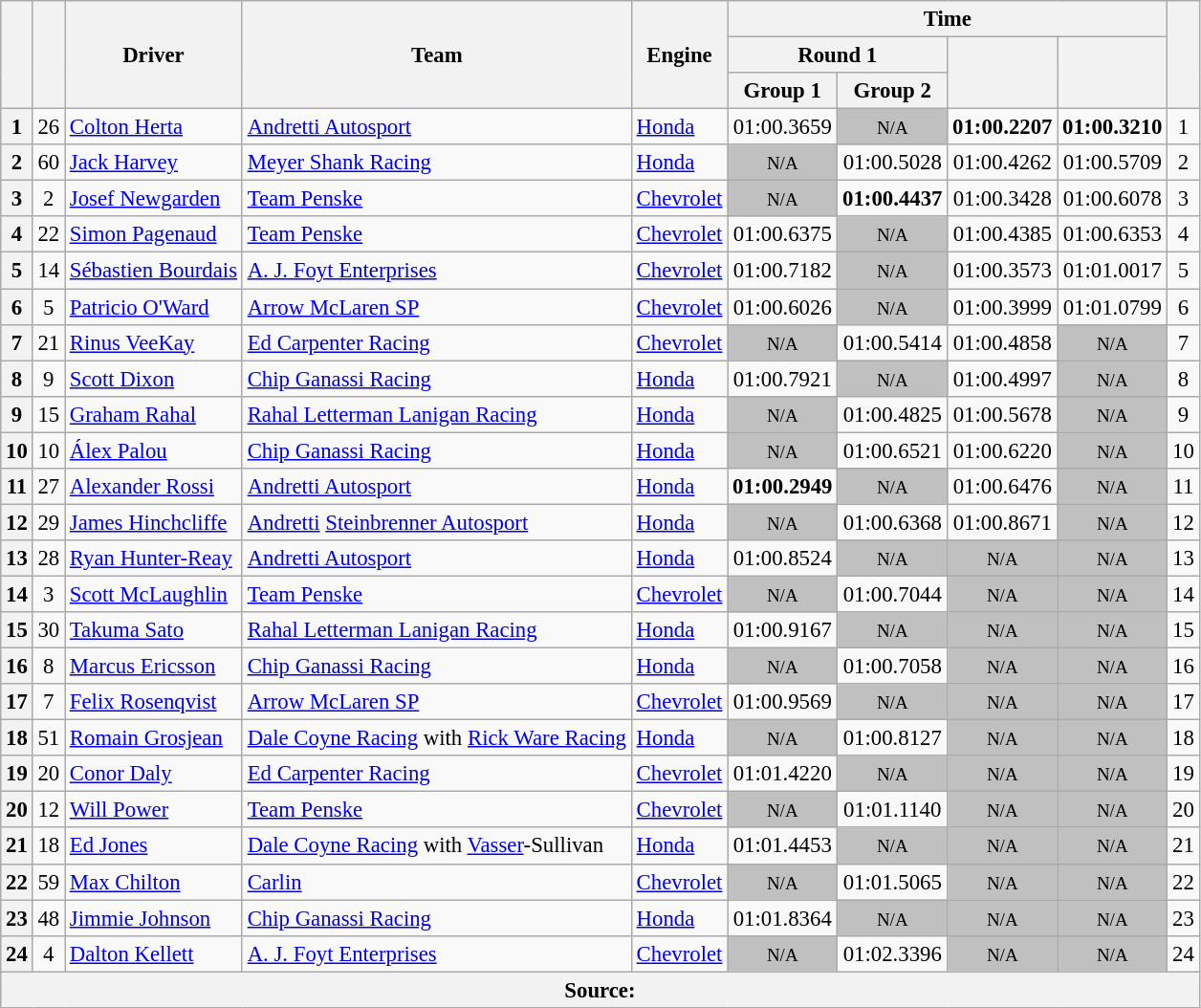<table class="wikitable sortable" style="text-align:center; font-size:95%;">
<tr>
<th rowspan="3"></th>
<th rowspan="3"></th>
<th rowspan="3">Driver</th>
<th rowspan="3">Team</th>
<th rowspan="3">Engine</th>
<th colspan="4" style="text-align:center;">Time</th>
<th rowspan="3"></th>
</tr>
<tr>
<th scope="col" colspan="2">Round 1</th>
<th scope="col" rowspan="2"></th>
<th scope="col" rowspan="2"></th>
</tr>
<tr>
<th scope="col">Group 1</th>
<th scope="col">Group 2</th>
</tr>
<tr>
<th scope="row">1</th>
<td align="center">26</td>
<td align="left"> <a href='#'>Colton Herta</a></td>
<td align="left"><a href='#'>Andretti Autosport</a></td>
<td align="left"><a href='#'>Honda</a></td>
<td>01:00.3659</td>
<td style="background: silver" align="center"><small>N/A</small></td>
<td><strong>01:00.2207</strong></td>
<td><strong>01:00.3210</strong></td>
<td align="center">1</td>
</tr>
<tr>
<th scope="row">2</th>
<td align="center">60</td>
<td align="left"> <a href='#'>Jack Harvey</a></td>
<td align="left"><a href='#'>Meyer Shank Racing</a></td>
<td align="left"><a href='#'>Honda</a></td>
<td style="background: silver" align="center"><small>N/A</small></td>
<td>01:00.5028</td>
<td>01:00.4262</td>
<td>01:00.5709</td>
<td align="center">2</td>
</tr>
<tr>
<th scope="row">3</th>
<td align="center">2</td>
<td align="left"> <a href='#'>Josef Newgarden</a> <strong></strong></td>
<td align="left"><a href='#'>Team Penske</a></td>
<td align="left"><a href='#'>Chevrolet</a></td>
<td style="background: silver" align="center"><small>N/A</small></td>
<td><strong>01:00.4437</strong></td>
<td>01:00.3428</td>
<td>01:00.6078</td>
<td align="center">3</td>
</tr>
<tr>
<th scope="row">4</th>
<td align="center">22</td>
<td align="left"> <a href='#'>Simon Pagenaud</a></td>
<td align="left"><a href='#'>Team Penske</a></td>
<td align="left"><a href='#'>Chevrolet</a></td>
<td>01:00.6375</td>
<td style="background: silver" align="center"><small>N/A</small></td>
<td>01:00.4385</td>
<td>01:00.6353</td>
<td align="center">4</td>
</tr>
<tr>
<th scope="row">5</th>
<td align="center">14</td>
<td align="left"> <a href='#'>Sébastien Bourdais</a> <strong></strong></td>
<td align="left"><a href='#'>A. J. Foyt Enterprises</a></td>
<td align="left"><a href='#'>Chevrolet</a></td>
<td>01:00.7182</td>
<td style="background: silver" align="center"><small>N/A</small></td>
<td>01:00.3573</td>
<td>01:01.0017</td>
<td align="center">5</td>
</tr>
<tr>
<th scope="row">6</th>
<td align="center">5</td>
<td align="left"> <a href='#'>Patricio O'Ward</a></td>
<td align="left"><a href='#'>Arrow McLaren SP</a></td>
<td align="left"><a href='#'>Chevrolet</a></td>
<td>01:00.6026</td>
<td style="background: silver" align="center"><small>N/A</small></td>
<td>01:00.3999</td>
<td>01:01.0799</td>
<td align="center">6</td>
</tr>
<tr>
<th scope="row">7</th>
<td align="center">21</td>
<td align="left"> <a href='#'>Rinus VeeKay</a></td>
<td align="left"><a href='#'>Ed Carpenter Racing</a></td>
<td align="left"><a href='#'>Chevrolet</a></td>
<td style="background: silver" align="center"><small>N/A</small></td>
<td>01:00.5414</td>
<td>01:00.4858</td>
<td style="background: silver" align="center" data-sort-value="7"><small>N/A</small></td>
<td align="center">7</td>
</tr>
<tr>
<th scope="row">8</th>
<td align="center">9</td>
<td align="left"> <a href='#'>Scott Dixon</a></td>
<td align="left"><a href='#'>Chip Ganassi Racing</a></td>
<td align="left"><a href='#'>Honda</a></td>
<td>01:00.7921</td>
<td style="background: silver" align="center"><small>N/A</small></td>
<td>01:00.4997</td>
<td style="background: silver" align="center" data-sort-value="8"><small>N/A</small></td>
<td align="center">8</td>
</tr>
<tr>
<th scope="row">9</th>
<td align="center">15</td>
<td align="left"> <a href='#'>Graham Rahal</a> <strong></strong></td>
<td align="left"><a href='#'>Rahal Letterman Lanigan Racing</a></td>
<td align="left"><a href='#'>Honda</a></td>
<td style="background: silver" align="center"><small>N/A</small></td>
<td>01:00.4825</td>
<td>01:00.5678</td>
<td style="background: silver" align="center" data-sort-value="9"><small>N/A</small></td>
<td align="center">9</td>
</tr>
<tr>
<th scope="row">10</th>
<td align="center">10</td>
<td align="left"> <a href='#'>Álex Palou</a></td>
<td align="left"><a href='#'>Chip Ganassi Racing</a></td>
<td align="left"><a href='#'>Honda</a></td>
<td style="background: silver" align="center"><small>N/A</small></td>
<td>01:00.6521</td>
<td>01:00.6220</td>
<td style="background: silver" align="center" data-sort-value="10"><small>N/A</small></td>
<td align="center">10</td>
</tr>
<tr>
<th scope="row">11</th>
<td align="center">27</td>
<td align="left"> <a href='#'>Alexander Rossi</a></td>
<td align="left"><a href='#'>Andretti Autosport</a></td>
<td align="left"><a href='#'>Honda</a></td>
<td><strong>01:00.2949</strong></td>
<td style="background: silver" align="center"><small>N/A</small></td>
<td>01:00.6476</td>
<td style="background: silver" align="center" data-sort-value="11"><small>N/A</small></td>
<td align="center">11</td>
</tr>
<tr>
<th scope="row">12</th>
<td align="center">29</td>
<td align="left"> <a href='#'>James Hinchcliffe</a> <strong></strong></td>
<td align="left"><a href='#'>Andretti</a> <a href='#'>Steinbrenner Autosport</a></td>
<td align="left"><a href='#'>Honda</a></td>
<td style="background: silver" align="center"><small>N/A</small></td>
<td>01:00.6368</td>
<td>01:00.8671</td>
<td style="background: silver" align="center" data-sort-value="12"><small>N/A</small></td>
<td align="center">12</td>
</tr>
<tr>
<th scope="row">13</th>
<td align="center">28</td>
<td align="left"> <a href='#'>Ryan Hunter-Reay</a></td>
<td align="left"><a href='#'>Andretti Autosport</a></td>
<td align="left"><a href='#'>Honda</a></td>
<td>01:00.8524</td>
<td style="background: silver" align="center"><small>N/A</small></td>
<td style="background: silver" align="center" data-sort-value="13"><small>N/A</small></td>
<td style="background: silver" align="center" data-sort-value="13"><small>N/A</small></td>
<td align="center">13</td>
</tr>
<tr>
<th scope="row">14</th>
<td align="center">3</td>
<td align="left"> <a href='#'>Scott McLaughlin</a> <strong></strong></td>
<td align="left"><a href='#'>Team Penske</a></td>
<td align="left"><a href='#'>Chevrolet</a></td>
<td style="background: silver" align="center"><small>N/A</small></td>
<td>01:00.7044</td>
<td style="background: silver" align="center" data-sort-value="14"><small>N/A</small></td>
<td style="background: silver" align="center" data-sort-value="14"><small>N/A</small></td>
<td align="center">14</td>
</tr>
<tr>
<th scope="row">15</th>
<td align="center">30</td>
<td align="left"> <a href='#'>Takuma Sato</a></td>
<td align="left"><a href='#'>Rahal Letterman Lanigan Racing</a></td>
<td align="left"><a href='#'>Honda</a></td>
<td>01:00.9167</td>
<td style="background: silver" align="center"><small>N/A</small></td>
<td style="background: silver" align="center" data-sort-value="15"><small>N/A</small></td>
<td style="background: silver" align="center" data-sort-value="15"><small>N/A</small></td>
<td align="center">15</td>
</tr>
<tr>
<th scope="row">16</th>
<td align="center">8</td>
<td align="left"> <a href='#'>Marcus Ericsson</a></td>
<td align="left"><a href='#'>Chip Ganassi Racing</a></td>
<td align="left"><a href='#'>Honda</a></td>
<td style="background: silver" align="center"><small>N/A</small></td>
<td>01:00.7058</td>
<td style="background: silver" align="center" data-sort-value="16"><small>N/A</small></td>
<td style="background: silver" align="center" data-sort-value="16"><small>N/A</small></td>
<td align="center">16</td>
</tr>
<tr>
<th scope="row">17</th>
<td align="center">7</td>
<td align="left"> <a href='#'>Felix Rosenqvist</a></td>
<td align="left"><a href='#'>Arrow McLaren SP</a></td>
<td align="left"><a href='#'>Chevrolet</a></td>
<td>01:00.9569</td>
<td style="background: silver" align="center"><small>N/A</small></td>
<td style="background: silver" align="center" data-sort-value="17"><small>N/A</small></td>
<td style="background: silver" align="center" data-sort-value="17"><small>N/A</small></td>
<td align="center">17</td>
</tr>
<tr>
<th scope="row">18</th>
<td align="center">51</td>
<td align="left"> <a href='#'>Romain Grosjean</a> <strong></strong></td>
<td align="left"><a href='#'>Dale Coyne Racing</a> with <a href='#'>Rick Ware Racing</a></td>
<td align="left"><a href='#'>Honda</a></td>
<td style="background: silver" align="center"><small>N/A</small></td>
<td>01:00.8127</td>
<td style="background: silver" align="center" data-sort-value="18"><small>N/A</small></td>
<td style="background: silver" align="center" data-sort-value="18"><small>N/A</small></td>
<td align="center">18</td>
</tr>
<tr>
<th scope="row">19</th>
<td align="center">20</td>
<td align="left"> <a href='#'>Conor Daly</a></td>
<td align="left"><a href='#'>Ed Carpenter Racing</a></td>
<td align="left"><a href='#'>Chevrolet</a></td>
<td>01:01.4220</td>
<td style="background: silver" align="center"><small>N/A</small></td>
<td style="background: silver" align="center" data-sort-value="19"><small>N/A</small></td>
<td style="background: silver" align="center" data-sort-value="19"><small>N/A</small></td>
<td align="center">19</td>
</tr>
<tr>
<th scope="row">20</th>
<td align="center">12</td>
<td align="left"> <a href='#'>Will Power</a> <strong></strong></td>
<td align="left"><a href='#'>Team Penske</a></td>
<td align="left"><a href='#'>Chevrolet</a></td>
<td style="background: silver" align="center"><small>N/A</small></td>
<td>01:01.1140</td>
<td style="background: silver" align="center" data-sort-value="20"><small>N/A</small></td>
<td style="background: silver" align="center" data-sort-value="20"><small>N/A</small></td>
<td align="center">20</td>
</tr>
<tr>
<th scope="row">21</th>
<td align="center">18</td>
<td align="left"> <a href='#'>Ed Jones</a></td>
<td align="left"><a href='#'>Dale Coyne Racing</a> with <a href='#'>Vasser</a>-Sullivan</td>
<td align="left"><a href='#'>Honda</a></td>
<td>01:01.4453</td>
<td style="background: silver" align="center"><small>N/A</small></td>
<td style="background: silver" align="center" data-sort-value="21"><small>N/A</small></td>
<td style="background: silver" align="center" data-sort-value="21"><small>N/A</small></td>
<td align="center">21</td>
</tr>
<tr>
<th scope="row">22</th>
<td align="center">59</td>
<td align="left"> <a href='#'>Max Chilton</a></td>
<td align="left"><a href='#'>Carlin</a></td>
<td align="left"><a href='#'>Chevrolet</a></td>
<td style="background: silver" align="center"><small>N/A</small></td>
<td>01:01.5065</td>
<td style="background: silver" align="center" data-sort-value="22"><small>N/A</small></td>
<td style="background: silver" align="center" data-sort-value="22"><small>N/A</small></td>
<td align="center">22</td>
</tr>
<tr>
<th scope="row">23</th>
<td align="center">48</td>
<td align="left"> <a href='#'>Jimmie Johnson</a> <strong></strong></td>
<td align="left"><a href='#'>Chip Ganassi Racing</a></td>
<td align="left"><a href='#'>Honda</a></td>
<td>01:01.8364</td>
<td style="background: silver" align="center"><small>N/A</small></td>
<td style="background: silver" align="center" data-sort-value="23"><small>N/A</small></td>
<td style="background: silver" align="center" data-sort-value="23"><small>N/A</small></td>
<td align="center">23</td>
</tr>
<tr>
<th scope="row">24</th>
<td align="center">4</td>
<td align="left"> <a href='#'>Dalton Kellett</a></td>
<td align="left"><a href='#'>A. J. Foyt Enterprises</a></td>
<td align="left"><a href='#'>Chevrolet</a></td>
<td style="background: silver" align="center"><small>N/A</small></td>
<td>01:02.3396</td>
<td style="background: silver" align="center" data-sort-value="24"><small>N/A</small></td>
<td style="background: silver" align="center" data-sort-value="24"><small>N/A</small></td>
<td align="center">24</td>
</tr>
<tr>
<th colspan="10">Source:</th>
</tr>
</table>
